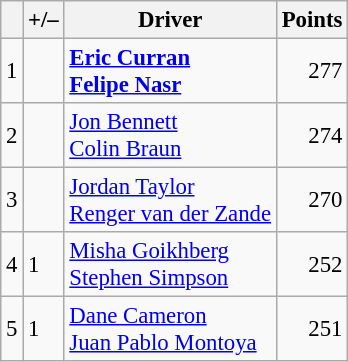<table class="wikitable" style="font-size: 95%;">
<tr>
<th scope="col"></th>
<th scope="col">+/–</th>
<th scope="col">Driver</th>
<th scope="col">Points</th>
</tr>
<tr>
<td align=center>1</td>
<td align="left"></td>
<td><strong> <a href='#'>Eric Curran</a><br> <a href='#'>Felipe Nasr</a></strong></td>
<td align=right>277</td>
</tr>
<tr>
<td align=center>2</td>
<td align="left"></td>
<td> <a href='#'>Jon Bennett</a><br> <a href='#'>Colin Braun</a></td>
<td align=right>274</td>
</tr>
<tr>
<td align=center>3</td>
<td align="left"></td>
<td> <a href='#'>Jordan Taylor</a><br> <a href='#'>Renger van der Zande</a></td>
<td align=right>270</td>
</tr>
<tr>
<td align=center>4</td>
<td align="left"> 1</td>
<td> <a href='#'>Misha Goikhberg</a><br> <a href='#'>Stephen Simpson</a></td>
<td align=right>252</td>
</tr>
<tr>
<td align=center>5</td>
<td align="left"> 1</td>
<td> <a href='#'>Dane Cameron</a><br> <a href='#'>Juan Pablo Montoya</a></td>
<td align=right>251</td>
</tr>
</table>
